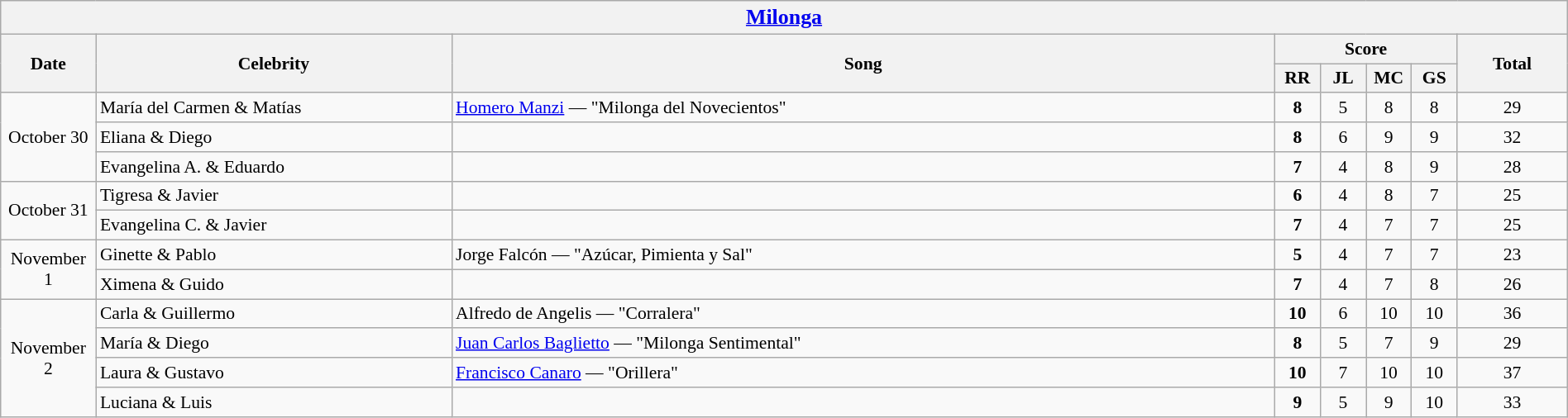<table class="wikitable collapsible collapsed" style="font-size:90%; text-align: center; width: 100%;">
<tr>
<th colspan="11" style="with: 95%;"><big><a href='#'>Milonga</a></big></th>
</tr>
<tr>
<th width=70 rowspan="2">Date</th>
<th width=280 rowspan="2">Celebrity</th>
<th rowspan="2">Song</th>
<th colspan="4">Score</th>
<th rowspan="2">Total</th>
</tr>
<tr>
<th width=30>RR</th>
<th width=30>JL</th>
<th width=30>MC</th>
<th width=30>GS</th>
</tr>
<tr>
<td rowspan="3">October 30</td>
<td style="text-align:left;">María del Carmen & Matías</td>
<td style="text-align:left;"><a href='#'>Homero Manzi</a> — "Milonga del Novecientos"</td>
<td><strong>8</strong></td>
<td>5</td>
<td>8</td>
<td>8</td>
<td>29</td>
</tr>
<tr>
<td style="text-align:left;">Eliana & Diego</td>
<td></td>
<td><strong>8</strong></td>
<td>6</td>
<td>9</td>
<td>9</td>
<td>32</td>
</tr>
<tr>
<td style="text-align:left;">Evangelina A. & Eduardo</td>
<td></td>
<td><strong>7</strong></td>
<td>4</td>
<td>8</td>
<td>9</td>
<td>28</td>
</tr>
<tr>
<td rowspan="2">October 31</td>
<td style="text-align:left;">Tigresa & Javier</td>
<td></td>
<td><strong>6</strong></td>
<td>4</td>
<td>8</td>
<td>7</td>
<td>25</td>
</tr>
<tr>
<td style="text-align:left;">Evangelina C. & Javier</td>
<td></td>
<td><strong>7</strong></td>
<td>4</td>
<td>7</td>
<td>7</td>
<td>25</td>
</tr>
<tr>
<td rowspan="2">November 1</td>
<td style="text-align:left;">Ginette & Pablo</td>
<td style="text-align:left;">Jorge Falcón — "Azúcar, Pimienta y Sal"</td>
<td><strong>5</strong></td>
<td>4</td>
<td>7</td>
<td>7</td>
<td>23</td>
</tr>
<tr>
<td style="text-align:left;">Ximena & Guido</td>
<td></td>
<td><strong>7</strong></td>
<td>4</td>
<td>7</td>
<td>8</td>
<td>26</td>
</tr>
<tr>
<td rowspan="4">November 2</td>
<td style="text-align:left;">Carla & Guillermo</td>
<td style="text-align:left;">Alfredo de Angelis — "Corralera"</td>
<td><strong>10</strong></td>
<td>6</td>
<td>10</td>
<td>10</td>
<td>36</td>
</tr>
<tr>
<td style="text-align:left;">María & Diego</td>
<td style="text-align:left;"><a href='#'>Juan Carlos Baglietto</a> — "Milonga Sentimental"</td>
<td><strong>8</strong></td>
<td>5</td>
<td>7</td>
<td>9</td>
<td>29</td>
</tr>
<tr>
<td style="text-align:left;">Laura & Gustavo</td>
<td style="text-align:left;"><a href='#'>Francisco Canaro</a> — "Orillera"</td>
<td><strong>10</strong></td>
<td>7</td>
<td>10</td>
<td>10</td>
<td>37</td>
</tr>
<tr>
<td style="text-align:left;">Luciana & Luis</td>
<td></td>
<td><strong>9</strong></td>
<td>5</td>
<td>9</td>
<td>10</td>
<td>33</td>
</tr>
</table>
